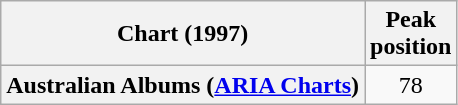<table class="wikitable sortable plainrowheaders" style="text-align:center">
<tr>
<th scope="col">Chart (1997)</th>
<th scope="col">Peak<br>position</th>
</tr>
<tr>
<th scope="row">Australian Albums (<a href='#'>ARIA Charts</a>)</th>
<td>78</td>
</tr>
</table>
